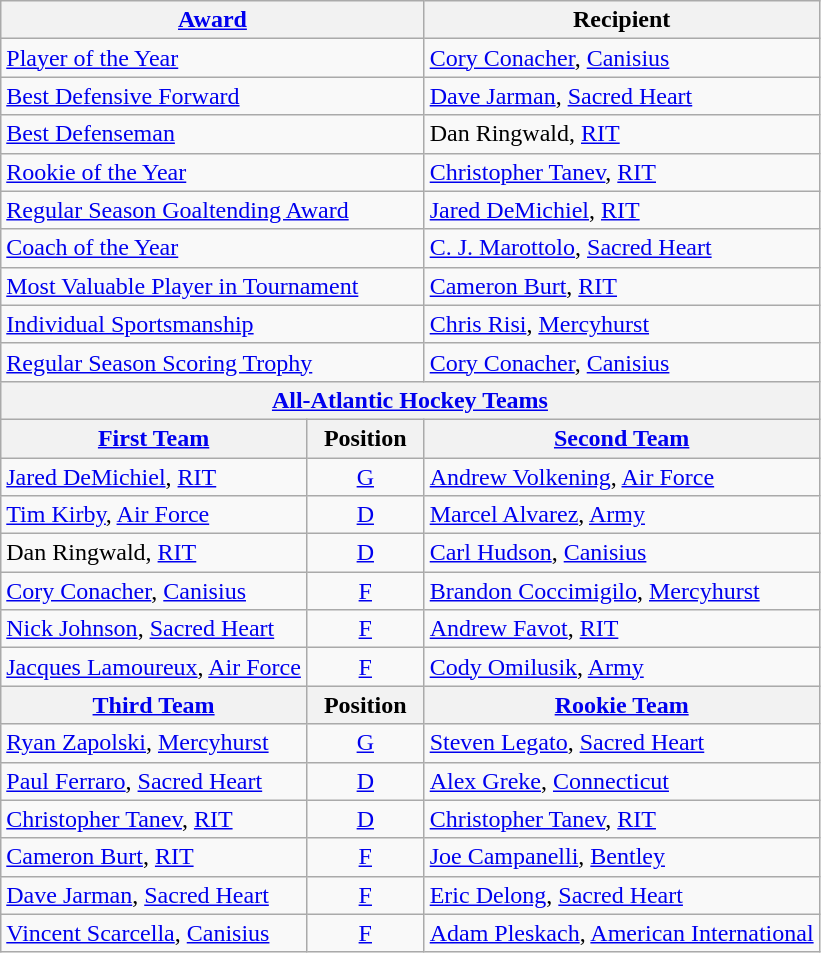<table class="wikitable">
<tr>
<th colspan=2><a href='#'>Award</a></th>
<th>Recipient</th>
</tr>
<tr>
<td colspan=2><a href='#'>Player of the Year</a></td>
<td><a href='#'>Cory Conacher</a>, <a href='#'>Canisius</a></td>
</tr>
<tr>
<td colspan=2><a href='#'>Best Defensive Forward</a></td>
<td><a href='#'>Dave Jarman</a>, <a href='#'>Sacred Heart</a></td>
</tr>
<tr>
<td colspan=2><a href='#'>Best Defenseman</a></td>
<td>Dan Ringwald, <a href='#'>RIT</a></td>
</tr>
<tr>
<td colspan=2><a href='#'>Rookie of the Year</a></td>
<td><a href='#'>Christopher Tanev</a>, <a href='#'>RIT</a></td>
</tr>
<tr>
<td colspan=2><a href='#'>Regular Season Goaltending Award</a></td>
<td><a href='#'>Jared DeMichiel</a>, <a href='#'>RIT</a></td>
</tr>
<tr>
<td colspan=2><a href='#'>Coach of the Year</a></td>
<td><a href='#'>C. J. Marottolo</a>, <a href='#'>Sacred Heart</a></td>
</tr>
<tr>
<td colspan=2><a href='#'>Most Valuable Player in Tournament</a></td>
<td><a href='#'>Cameron Burt</a>, <a href='#'>RIT</a></td>
</tr>
<tr>
<td colspan=2><a href='#'>Individual Sportsmanship</a></td>
<td><a href='#'>Chris Risi</a>, <a href='#'>Mercyhurst</a></td>
</tr>
<tr>
<td colspan=2><a href='#'>Regular Season Scoring Trophy</a></td>
<td><a href='#'>Cory Conacher</a>, <a href='#'>Canisius</a></td>
</tr>
<tr>
<th colspan=3><a href='#'>All-Atlantic Hockey Teams</a></th>
</tr>
<tr>
<th><a href='#'>First Team</a></th>
<th>  Position  </th>
<th><a href='#'>Second Team</a></th>
</tr>
<tr>
<td><a href='#'>Jared DeMichiel</a>, <a href='#'>RIT</a></td>
<td align=center><a href='#'>G</a></td>
<td><a href='#'>Andrew Volkening</a>, <a href='#'>Air Force</a></td>
</tr>
<tr>
<td><a href='#'>Tim Kirby</a>, <a href='#'>Air Force</a></td>
<td align=center><a href='#'>D</a></td>
<td><a href='#'>Marcel Alvarez</a>, <a href='#'>Army</a></td>
</tr>
<tr>
<td>Dan Ringwald, <a href='#'>RIT</a></td>
<td align=center><a href='#'>D</a></td>
<td><a href='#'>Carl Hudson</a>, <a href='#'>Canisius</a></td>
</tr>
<tr>
<td><a href='#'>Cory Conacher</a>, <a href='#'>Canisius</a></td>
<td align=center><a href='#'>F</a></td>
<td><a href='#'>Brandon Coccimigilo</a>, <a href='#'>Mercyhurst</a></td>
</tr>
<tr>
<td><a href='#'>Nick Johnson</a>, <a href='#'>Sacred Heart</a></td>
<td align=center><a href='#'>F</a></td>
<td><a href='#'>Andrew Favot</a>, <a href='#'>RIT</a></td>
</tr>
<tr>
<td><a href='#'>Jacques Lamoureux</a>, <a href='#'>Air Force</a></td>
<td align=center><a href='#'>F</a></td>
<td><a href='#'>Cody Omilusik</a>, <a href='#'>Army</a></td>
</tr>
<tr>
<th><a href='#'>Third Team</a></th>
<th>  Position  </th>
<th><a href='#'>Rookie Team</a></th>
</tr>
<tr>
<td><a href='#'>Ryan Zapolski</a>, <a href='#'>Mercyhurst</a></td>
<td align=center><a href='#'>G</a></td>
<td><a href='#'>Steven Legato</a>, <a href='#'>Sacred Heart</a></td>
</tr>
<tr>
<td><a href='#'>Paul Ferraro</a>, <a href='#'>Sacred Heart</a></td>
<td align=center><a href='#'>D</a></td>
<td><a href='#'>Alex Greke</a>, <a href='#'>Connecticut</a></td>
</tr>
<tr>
<td><a href='#'>Christopher Tanev</a>, <a href='#'>RIT</a></td>
<td align=center><a href='#'>D</a></td>
<td><a href='#'>Christopher Tanev</a>, <a href='#'>RIT</a></td>
</tr>
<tr>
<td><a href='#'>Cameron Burt</a>, <a href='#'>RIT</a></td>
<td align=center><a href='#'>F</a></td>
<td><a href='#'>Joe Campanelli</a>, <a href='#'>Bentley</a></td>
</tr>
<tr>
<td><a href='#'>Dave Jarman</a>, <a href='#'>Sacred Heart</a></td>
<td align=center><a href='#'>F</a></td>
<td><a href='#'>Eric Delong</a>, <a href='#'>Sacred Heart</a></td>
</tr>
<tr>
<td><a href='#'>Vincent Scarcella</a>, <a href='#'>Canisius</a></td>
<td align=center><a href='#'>F</a></td>
<td><a href='#'>Adam Pleskach</a>, <a href='#'>American International</a></td>
</tr>
</table>
